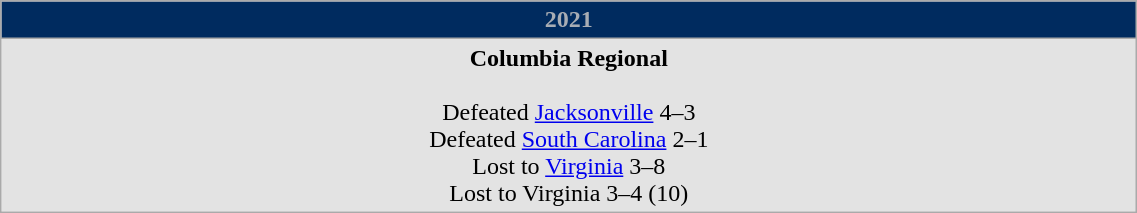<table Class="wikitable" width="60%">
<tr>
<th style="background:#002B5F; color:#A8ADB4;">2021</th>
</tr>
<tr style="background: #e3e3e3;">
<td align="center"><strong>Columbia Regional</strong><br><br>Defeated <a href='#'>Jacksonville</a> 4–3<br>Defeated <a href='#'>South Carolina</a> 2–1<br>Lost to <a href='#'>Virginia</a> 3–8<br>Lost to Virginia 3–4 (10)</td>
</tr>
</table>
